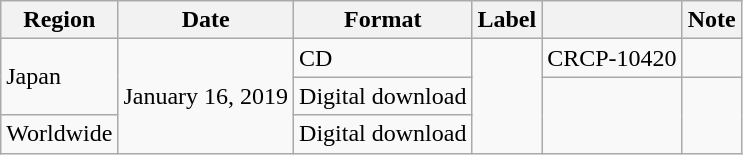<table class="wikitable plainrowheaders">
<tr>
<th scope="col">Region</th>
<th scope="col">Date</th>
<th scope="col">Format</th>
<th scope="col">Label</th>
<th scope="col"></th>
<th scope="col">Note</th>
</tr>
<tr>
<td scope="row" rowspan="2">Japan</td>
<td rowspan="3">January 16, 2019</td>
<td>CD</td>
<td rowspan="3"></td>
<td scope="col">CRCP-10420</td>
<td></td>
</tr>
<tr>
<td>Digital download</td>
<td rowspan="2"></td>
<td rowspan="2"></td>
</tr>
<tr>
<td scope="row">Worldwide</td>
<td>Digital download</td>
</tr>
</table>
